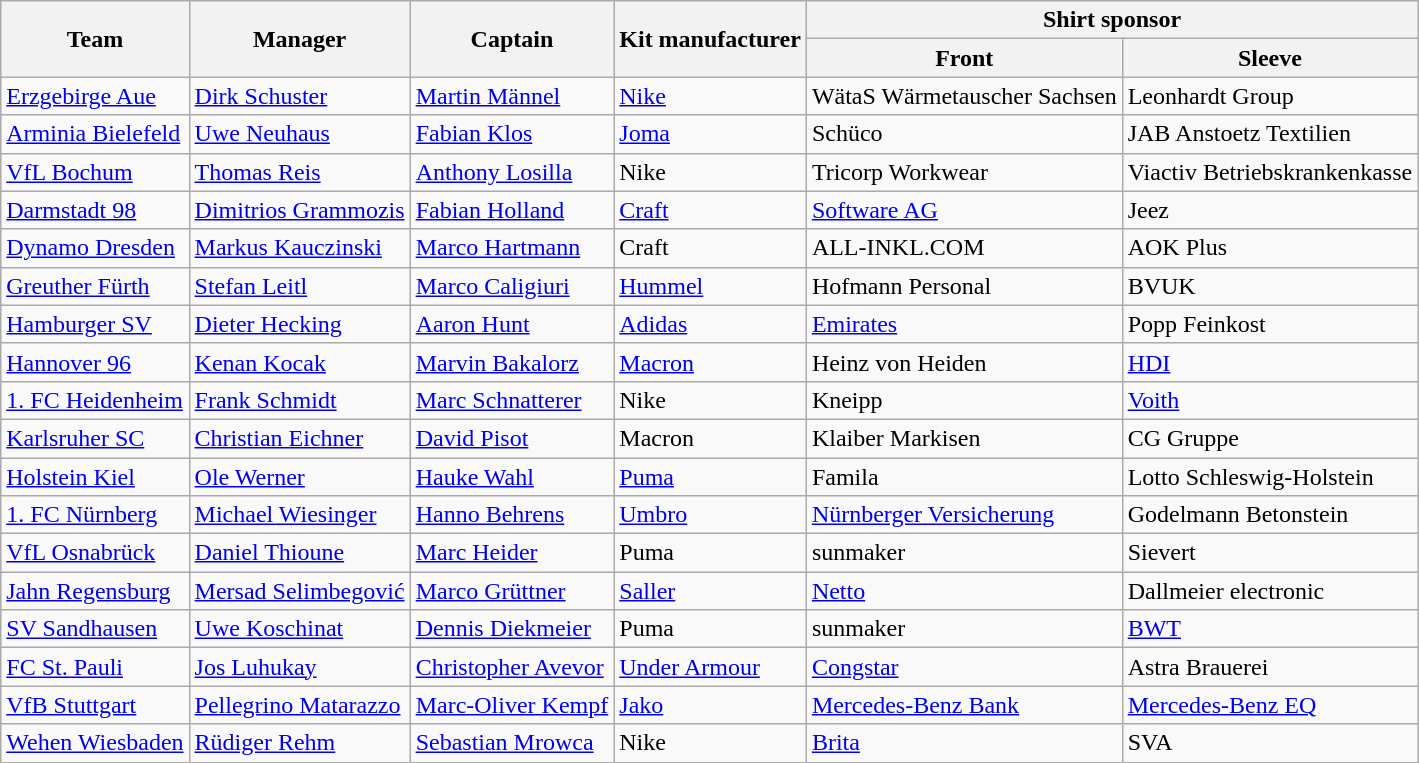<table class="wikitable sortable">
<tr>
<th rowspan="2">Team</th>
<th rowspan="2">Manager</th>
<th rowspan="2">Captain</th>
<th rowspan="2">Kit manufacturer</th>
<th colspan="2">Shirt sponsor</th>
</tr>
<tr>
<th>Front</th>
<th>Sleeve</th>
</tr>
<tr>
<td data-sort-value="Aue"><a href='#'>Erzgebirge Aue</a></td>
<td data-sort-value="Schuster, Dirk"> <a href='#'>Dirk Schuster</a></td>
<td data-sort-value="Mannel, Martin"> <a href='#'>Martin Männel</a></td>
<td><a href='#'>Nike</a></td>
<td>WätaS Wärmetauscher Sachsen</td>
<td>Leonhardt Group</td>
</tr>
<tr>
<td data-sort-value="Bielefeld"><a href='#'>Arminia Bielefeld</a></td>
<td data-sort-value=""Neuhaus, Uwe"> <a href='#'>Uwe Neuhaus</a></td>
<td data-sort-value="Klos, Fabian"> <a href='#'>Fabian Klos</a></td>
<td><a href='#'>Joma</a></td>
<td>Schüco</td>
<td>JAB Anstoetz Textilien</td>
</tr>
<tr>
<td data-sort-value="Bochum"><a href='#'>VfL Bochum</a></td>
<td data-sort-value="Reis, Thomas"> <a href='#'>Thomas Reis</a></td>
<td data-sort-value="Losilla, Anthony"> <a href='#'>Anthony Losilla</a></td>
<td>Nike</td>
<td>Tricorp Workwear</td>
<td>Viactiv Betriebskrankenkasse</td>
</tr>
<tr>
<td data-sort-value="Darmstadt"><a href='#'>Darmstadt 98</a></td>
<td data-sort-value="Grammozis, Dimitrios"> <a href='#'>Dimitrios Grammozis</a></td>
<td data-sort-value="Holland, Fabian"> <a href='#'>Fabian Holland</a></td>
<td><a href='#'>Craft</a></td>
<td><a href='#'>Software AG</a></td>
<td>Jeez</td>
</tr>
<tr>
<td data-sort-value="Dresden"><a href='#'>Dynamo Dresden</a></td>
<td data-sort-value="Kauczinski, Markus"> <a href='#'>Markus Kauczinski</a></td>
<td data-sort-value="Hartmann, Marco"> <a href='#'>Marco Hartmann</a></td>
<td>Craft</td>
<td>ALL-INKL.COM</td>
<td>AOK Plus</td>
</tr>
<tr>
<td data-sort-value="Furth"><a href='#'>Greuther Fürth</a></td>
<td data-sort-value="Leitl, Stefan"> <a href='#'>Stefan Leitl</a></td>
<td data-sort-value="Caligiuri, Marco"> <a href='#'>Marco Caligiuri</a></td>
<td><a href='#'>Hummel</a></td>
<td>Hofmann Personal</td>
<td>BVUK</td>
</tr>
<tr>
<td data-sort-value="Hamburg"><a href='#'>Hamburger SV</a></td>
<td align="left" data-sort-value="Hecking, Dieter"> <a href='#'>Dieter Hecking</a></td>
<td align="left" data-sort-value="Sakai, Gotoku"> <a href='#'>Aaron Hunt</a></td>
<td><a href='#'>Adidas</a></td>
<td><a href='#'>Emirates</a></td>
<td>Popp Feinkost</td>
</tr>
<tr>
<td data-sort-value="Hannover"><a href='#'>Hannover 96</a></td>
<td align="left" data-sort-value="Kocak, Kenan"> <a href='#'>Kenan Kocak</a></td>
<td align="left" data-sort-value="Bakalorz, Marvin"> <a href='#'>Marvin Bakalorz</a></td>
<td><a href='#'>Macron</a></td>
<td>Heinz von Heiden</td>
<td><a href='#'>HDI</a></td>
</tr>
<tr>
<td data-sort-value="Heidenheim"><a href='#'>1. FC Heidenheim</a></td>
<td data-sort-value="Schmidt, Frank"> <a href='#'>Frank Schmidt</a></td>
<td data-sort-value="Schnatterer, Marc"> <a href='#'>Marc Schnatterer</a></td>
<td>Nike</td>
<td>Kneipp</td>
<td><a href='#'>Voith</a></td>
</tr>
<tr>
<td data-sort-value="Karlsruhe"><a href='#'>Karlsruher SC</a></td>
<td data-sort-value="Eichner, Christian"> <a href='#'>Christian Eichner</a></td>
<td data-sort-value="Pisot, David"> <a href='#'>David Pisot</a></td>
<td>Macron</td>
<td>Klaiber Markisen</td>
<td>CG Gruppe</td>
</tr>
<tr>
<td data-sort-value="Kiel"><a href='#'>Holstein Kiel</a></td>
<td align="left" data-sort-value="Werner; Ole"> <a href='#'>Ole Werner</a></td>
<td data-sort-value="Wahl, Hauke"> <a href='#'>Hauke Wahl</a></td>
<td><a href='#'>Puma</a></td>
<td>Famila</td>
<td>Lotto Schleswig-Holstein</td>
</tr>
<tr>
<td data-sort-value="Nurnberg"><a href='#'>1. FC Nürnberg</a></td>
<td data-sort-value="Wiesinger, Michael"> <a href='#'>Michael Wiesinger</a></td>
<td data-sort-value="Behrens, Hanno"> <a href='#'>Hanno Behrens</a></td>
<td><a href='#'>Umbro</a></td>
<td><a href='#'>Nürnberger Versicherung</a></td>
<td>Godelmann Betonstein</td>
</tr>
<tr>
<td data-sort-value="Osnabruck"><a href='#'>VfL Osnabrück</a></td>
<td data-sort-value="Thioune, Daniel"> <a href='#'>Daniel Thioune</a></td>
<td data-sort-value="Heider, Marc"> <a href='#'>Marc Heider</a></td>
<td>Puma</td>
<td>sunmaker</td>
<td>Sievert</td>
</tr>
<tr>
<td data-sort-value="Regensburg"><a href='#'>Jahn Regensburg</a></td>
<td data-sort-value="Selimbegovic, Mersad"> <a href='#'>Mersad Selimbegović</a></td>
<td data-sort-value="Gruttner, Marco"> <a href='#'>Marco Grüttner</a></td>
<td><a href='#'>Saller</a></td>
<td><a href='#'>Netto</a></td>
<td>Dallmeier electronic</td>
</tr>
<tr>
<td data-sort-value="Sandhausen"><a href='#'>SV Sandhausen</a></td>
<td data-sort-value="Koschinat, Uwe"> <a href='#'>Uwe Koschinat</a></td>
<td data-sort-value="Diekmeier, Dennis"> <a href='#'>Dennis Diekmeier</a></td>
<td>Puma</td>
<td>sunmaker</td>
<td><a href='#'>BWT</a></td>
</tr>
<tr>
<td data-sort-value="St Pauli"><a href='#'>FC St. Pauli</a></td>
<td data-sort-value="Luhukay, Jos"> <a href='#'>Jos Luhukay</a></td>
<td data-sort-value="Avevor, Christopher"> <a href='#'>Christopher Avevor</a></td>
<td><a href='#'>Under Armour</a></td>
<td><a href='#'>Congstar</a></td>
<td>Astra Brauerei</td>
</tr>
<tr>
<td data-sort-value="Stuttgart"><a href='#'>VfB Stuttgart</a></td>
<td align="left" data-sort-value="Matarazzo, Pellegrino"> <a href='#'>Pellegrino Matarazzo</a></td>
<td align="left" data-sort-value="Kempf; Marc-Oliver"> <a href='#'>Marc-Oliver Kempf</a></td>
<td><a href='#'>Jako</a></td>
<td><a href='#'>Mercedes-Benz Bank</a></td>
<td><a href='#'>Mercedes-Benz EQ</a></td>
</tr>
<tr>
<td data-sort-value="Wiesbaden"><a href='#'>Wehen Wiesbaden</a></td>
<td data-sort-value="Rehm, Rudiger"> <a href='#'>Rüdiger Rehm</a></td>
<td data-sort-value="Mrowca, Sebastian"> <a href='#'>Sebastian Mrowca</a></td>
<td>Nike</td>
<td><a href='#'>Brita</a></td>
<td>SVA</td>
</tr>
</table>
